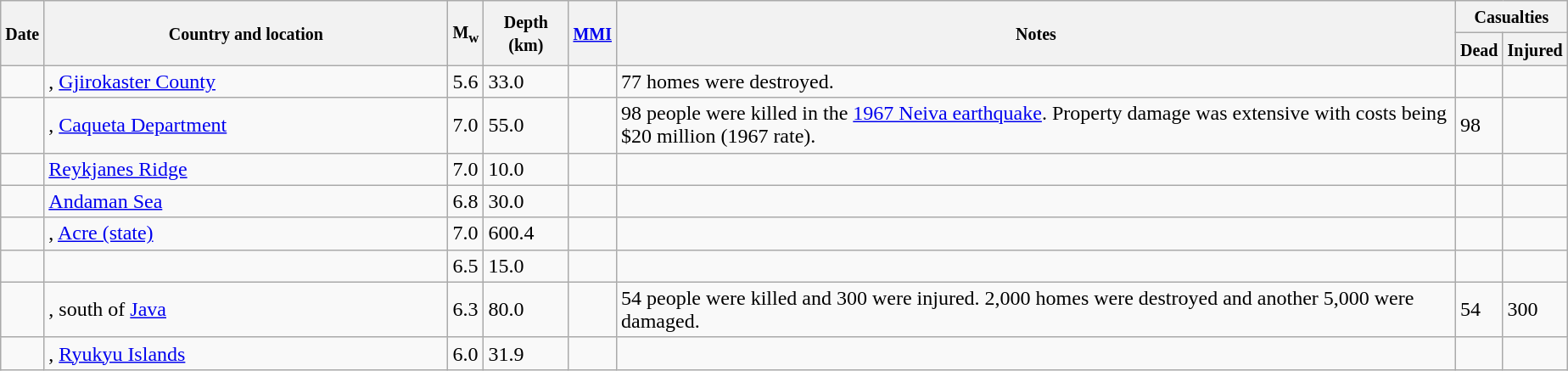<table class="wikitable sortable sort-under" style="border:1px black; margin-left:1em;">
<tr>
<th rowspan="2"><small>Date</small></th>
<th rowspan="2" style="width: 310px"><small>Country and location</small></th>
<th rowspan="2"><small>M<sub>w</sub></small></th>
<th rowspan="2"><small>Depth (km)</small></th>
<th rowspan="2"><small><a href='#'>MMI</a></small></th>
<th rowspan="2" class="unsortable"><small>Notes</small></th>
<th colspan="2"><small>Casualties</small></th>
</tr>
<tr>
<th><small>Dead</small></th>
<th><small>Injured</small></th>
</tr>
<tr>
<td></td>
<td>, <a href='#'>Gjirokaster County</a></td>
<td>5.6</td>
<td>33.0</td>
<td></td>
<td>77 homes were destroyed.</td>
<td></td>
<td></td>
</tr>
<tr>
<td></td>
<td>, <a href='#'>Caqueta Department</a></td>
<td>7.0</td>
<td>55.0</td>
<td></td>
<td>98 people were killed in the <a href='#'>1967 Neiva earthquake</a>. Property damage was extensive with costs being $20 million (1967 rate).</td>
<td>98</td>
<td></td>
</tr>
<tr>
<td></td>
<td><a href='#'>Reykjanes Ridge</a></td>
<td>7.0</td>
<td>10.0</td>
<td></td>
<td></td>
<td></td>
<td></td>
</tr>
<tr>
<td></td>
<td><a href='#'>Andaman Sea</a></td>
<td>6.8</td>
<td>30.0</td>
<td></td>
<td></td>
<td></td>
<td></td>
</tr>
<tr>
<td></td>
<td>, <a href='#'>Acre (state)</a></td>
<td>7.0</td>
<td>600.4</td>
<td></td>
<td></td>
<td></td>
<td></td>
</tr>
<tr>
<td></td>
<td></td>
<td>6.5</td>
<td>15.0</td>
<td></td>
<td></td>
<td></td>
<td></td>
</tr>
<tr>
<td></td>
<td>, south of <a href='#'>Java</a></td>
<td>6.3</td>
<td>80.0</td>
<td></td>
<td>54 people were killed and 300 were injured. 2,000 homes were destroyed and another 5,000 were damaged.</td>
<td>54</td>
<td>300</td>
</tr>
<tr>
<td></td>
<td>, <a href='#'>Ryukyu Islands</a></td>
<td>6.0</td>
<td>31.9</td>
<td></td>
<td></td>
<td></td>
<td></td>
</tr>
</table>
